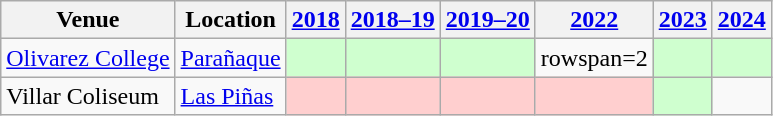<table class="wikitable sortable" style="text-align:center">
<tr>
<th>Venue</th>
<th>Location</th>
<th><a href='#'>2018</a></th>
<th><a href='#'>2018–19</a></th>
<th><a href='#'>2019–20</a></th>
<th><a href='#'>2022</a></th>
<th><a href='#'>2023</a></th>
<th><a href='#'>2024</a></th>
</tr>
<tr>
<td align=left><a href='#'>Olivarez College</a> <br> </td>
<td align=left><a href='#'>Parañaque</a></td>
<td bgcolor="CFFFCF"></td>
<td bgcolor="CFFFCF"></td>
<td bgcolor="CFFFCF"></td>
<td>rowspan=2 </td>
<td bgcolor="CFFFCF"></td>
<td bgcolor="CFFFCF"></td>
</tr>
<tr>
<td align=left>Villar Coliseum</td>
<td align=left><a href='#'>Las Piñas</a></td>
<td bgcolor="FFCFCF"></td>
<td bgcolor="FFCFCF"></td>
<td bgcolor="FFCFCF"></td>
<td bgcolor="FFCFCF"></td>
<td bgcolor="CFFFCF"></td>
</tr>
</table>
